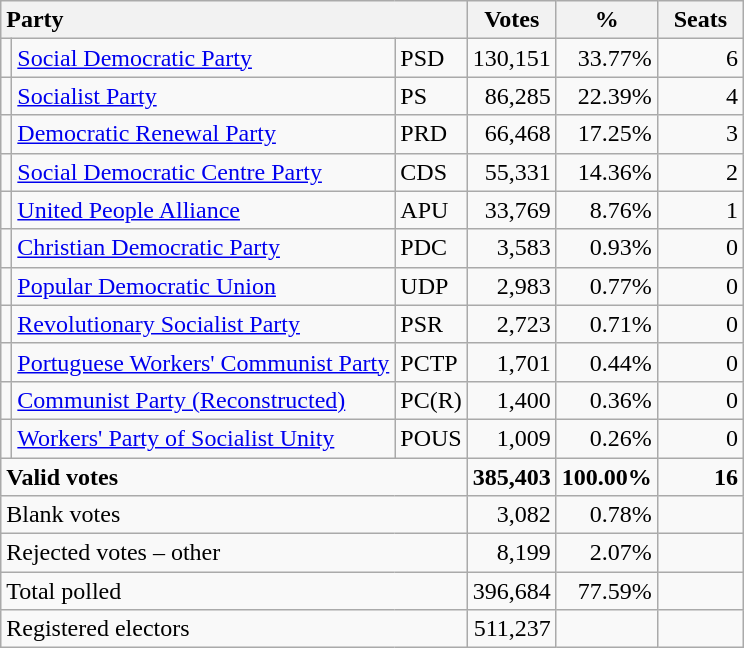<table class="wikitable" border="1" style="text-align:right;">
<tr>
<th style="text-align:left;" colspan=3>Party</th>
<th align=center width="50">Votes</th>
<th align=center width="50">%</th>
<th align=center width="50">Seats</th>
</tr>
<tr>
<td></td>
<td align=left><a href='#'>Social Democratic Party</a></td>
<td align=left>PSD</td>
<td>130,151</td>
<td>33.77%</td>
<td>6</td>
</tr>
<tr>
<td></td>
<td align=left><a href='#'>Socialist Party</a></td>
<td align=left>PS</td>
<td>86,285</td>
<td>22.39%</td>
<td>4</td>
</tr>
<tr>
<td></td>
<td align=left><a href='#'>Democratic Renewal Party</a></td>
<td align=left>PRD</td>
<td>66,468</td>
<td>17.25%</td>
<td>3</td>
</tr>
<tr>
<td></td>
<td align=left style="white-space: nowrap;"><a href='#'>Social Democratic Centre Party</a></td>
<td align=left>CDS</td>
<td>55,331</td>
<td>14.36%</td>
<td>2</td>
</tr>
<tr>
<td></td>
<td align=left><a href='#'>United People Alliance</a></td>
<td align=left>APU</td>
<td>33,769</td>
<td>8.76%</td>
<td>1</td>
</tr>
<tr>
<td></td>
<td align=left style="white-space: nowrap;"><a href='#'>Christian Democratic Party</a></td>
<td align=left>PDC</td>
<td>3,583</td>
<td>0.93%</td>
<td>0</td>
</tr>
<tr>
<td></td>
<td align=left><a href='#'>Popular Democratic Union</a></td>
<td align=left>UDP</td>
<td>2,983</td>
<td>0.77%</td>
<td>0</td>
</tr>
<tr>
<td></td>
<td align=left><a href='#'>Revolutionary Socialist Party</a></td>
<td align=left>PSR</td>
<td>2,723</td>
<td>0.71%</td>
<td>0</td>
</tr>
<tr>
<td></td>
<td align=left><a href='#'>Portuguese Workers' Communist Party</a></td>
<td align=left>PCTP</td>
<td>1,701</td>
<td>0.44%</td>
<td>0</td>
</tr>
<tr>
<td></td>
<td align=left><a href='#'>Communist Party (Reconstructed)</a></td>
<td align=left>PC(R)</td>
<td>1,400</td>
<td>0.36%</td>
<td>0</td>
</tr>
<tr>
<td></td>
<td align=left><a href='#'>Workers' Party of Socialist Unity</a></td>
<td align=left>POUS</td>
<td>1,009</td>
<td>0.26%</td>
<td>0</td>
</tr>
<tr style="font-weight:bold">
<td align=left colspan=3>Valid votes</td>
<td>385,403</td>
<td>100.00%</td>
<td>16</td>
</tr>
<tr>
<td align=left colspan=3>Blank votes</td>
<td>3,082</td>
<td>0.78%</td>
<td></td>
</tr>
<tr>
<td align=left colspan=3>Rejected votes – other</td>
<td>8,199</td>
<td>2.07%</td>
<td></td>
</tr>
<tr>
<td align=left colspan=3>Total polled</td>
<td>396,684</td>
<td>77.59%</td>
<td></td>
</tr>
<tr>
<td align=left colspan=3>Registered electors</td>
<td>511,237</td>
<td></td>
<td></td>
</tr>
</table>
